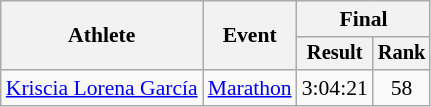<table class="wikitable" style="font-size:90%">
<tr>
<th rowspan="2">Athlete</th>
<th rowspan="2">Event</th>
<th colspan="2">Final</th>
</tr>
<tr style="font-size:95%">
<th>Result</th>
<th>Rank</th>
</tr>
<tr align=center>
<td align=left><a href='#'>Kriscia Lorena García</a></td>
<td align=left><a href='#'>Marathon</a></td>
<td>3:04:21</td>
<td>58</td>
</tr>
</table>
